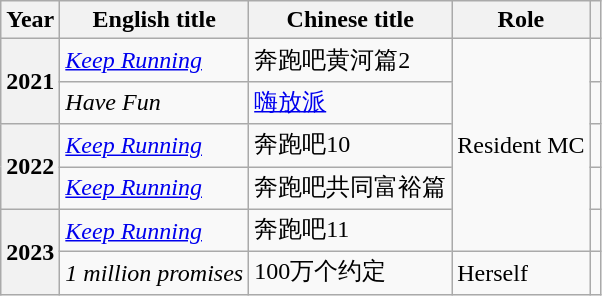<table class="wikitable plainrowheaders">
<tr>
<th scope="col">Year</th>
<th scope="col">English title</th>
<th scope="col">Chinese title</th>
<th scope="col">Role</th>
<th scope="col" class="unsortable"></th>
</tr>
<tr>
<th scope="row" rowspan="2">2021</th>
<td><em><a href='#'>Keep Running</a></em><br></td>
<td>奔跑吧黄河篇2</td>
<td rowspan="5">Resident MC</td>
<td style="text-align:center"></td>
</tr>
<tr>
<td><em>Have Fun</em><br></td>
<td><a href='#'>嗨放派</a></td>
<td style="text-align:center"></td>
</tr>
<tr>
<th scope="row" rowspan="2">2022</th>
<td><em><a href='#'>Keep Running</a></em><br></td>
<td>奔跑吧10</td>
<td style="text-align:center"></td>
</tr>
<tr>
<td><em><a href='#'>Keep Running</a></em><br></td>
<td>奔跑吧共同富裕篇</td>
<td style="text-align:center"></td>
</tr>
<tr>
<th rowspan="2" scope="row">2023</th>
<td><em><a href='#'>Keep Running</a></em><br></td>
<td>奔跑吧11</td>
<td style="text-align:center"></td>
</tr>
<tr>
<td><em>1 million promises</em></td>
<td>100万个约定</td>
<td>Herself</td>
<td style="text-align:center"></td>
</tr>
</table>
